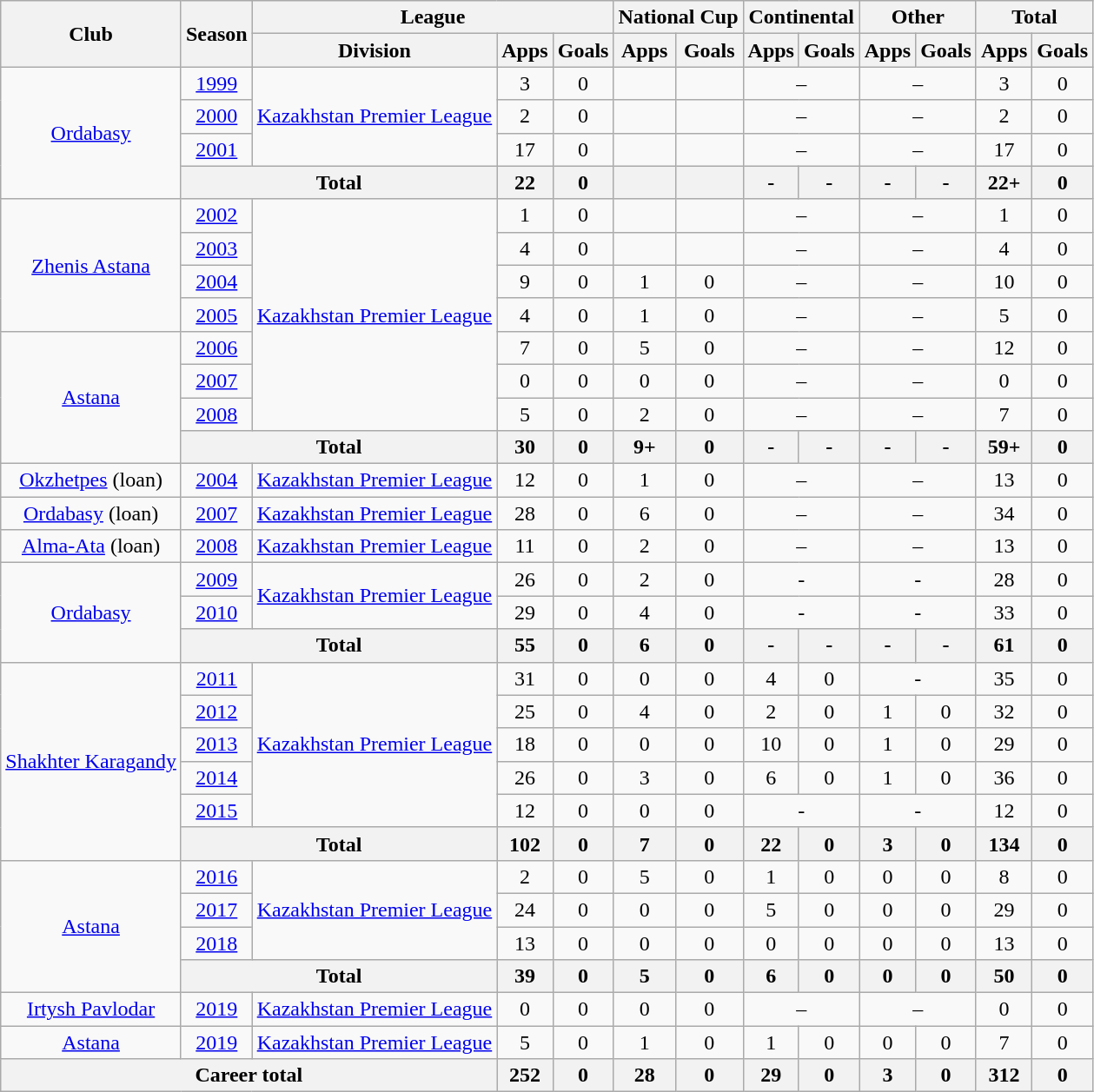<table class="wikitable" style="text-align: center;">
<tr>
<th rowspan="2">Club</th>
<th rowspan="2">Season</th>
<th colspan="3">League</th>
<th colspan="2">National Cup</th>
<th colspan="2">Continental</th>
<th colspan="2">Other</th>
<th colspan="2">Total</th>
</tr>
<tr>
<th>Division</th>
<th>Apps</th>
<th>Goals</th>
<th>Apps</th>
<th>Goals</th>
<th>Apps</th>
<th>Goals</th>
<th>Apps</th>
<th>Goals</th>
<th>Apps</th>
<th>Goals</th>
</tr>
<tr>
<td rowspan="4" valign="center"><a href='#'>Ordabasy</a></td>
<td><a href='#'>1999</a></td>
<td rowspan="3" valign="center"><a href='#'>Kazakhstan Premier League</a></td>
<td>3</td>
<td>0</td>
<td></td>
<td></td>
<td colspan="2">–</td>
<td colspan="2">–</td>
<td>3</td>
<td>0</td>
</tr>
<tr>
<td><a href='#'>2000</a></td>
<td>2</td>
<td>0</td>
<td></td>
<td></td>
<td colspan="2">–</td>
<td colspan="2">–</td>
<td>2</td>
<td>0</td>
</tr>
<tr>
<td><a href='#'>2001</a></td>
<td>17</td>
<td>0</td>
<td></td>
<td></td>
<td colspan="2">–</td>
<td colspan="2">–</td>
<td>17</td>
<td>0</td>
</tr>
<tr>
<th colspan="2">Total</th>
<th>22</th>
<th>0</th>
<th></th>
<th></th>
<th>-</th>
<th>-</th>
<th>-</th>
<th>-</th>
<th>22+</th>
<th>0</th>
</tr>
<tr>
<td rowspan="4" valign="center"><a href='#'>Zhenis Astana</a></td>
<td><a href='#'>2002</a></td>
<td rowspan="7" valign="center"><a href='#'>Kazakhstan Premier League</a></td>
<td>1</td>
<td>0</td>
<td></td>
<td></td>
<td colspan="2">–</td>
<td colspan="2">–</td>
<td>1</td>
<td>0</td>
</tr>
<tr>
<td><a href='#'>2003</a></td>
<td>4</td>
<td>0</td>
<td></td>
<td></td>
<td colspan="2">–</td>
<td colspan="2">–</td>
<td>4</td>
<td>0</td>
</tr>
<tr>
<td><a href='#'>2004</a></td>
<td>9</td>
<td>0</td>
<td>1</td>
<td>0</td>
<td colspan="2">–</td>
<td colspan="2">–</td>
<td>10</td>
<td>0</td>
</tr>
<tr>
<td><a href='#'>2005</a></td>
<td>4</td>
<td>0</td>
<td>1</td>
<td>0</td>
<td colspan="2">–</td>
<td colspan="2">–</td>
<td>5</td>
<td>0</td>
</tr>
<tr>
<td rowspan="4" valign="center"><a href='#'>Astana</a></td>
<td><a href='#'>2006</a></td>
<td>7</td>
<td>0</td>
<td>5</td>
<td>0</td>
<td colspan="2">–</td>
<td colspan="2">–</td>
<td>12</td>
<td>0</td>
</tr>
<tr>
<td><a href='#'>2007</a></td>
<td>0</td>
<td>0</td>
<td>0</td>
<td>0</td>
<td colspan="2">–</td>
<td colspan="2">–</td>
<td>0</td>
<td>0</td>
</tr>
<tr>
<td><a href='#'>2008</a></td>
<td>5</td>
<td>0</td>
<td>2</td>
<td>0</td>
<td colspan="2">–</td>
<td colspan="2">–</td>
<td>7</td>
<td>0</td>
</tr>
<tr>
<th colspan="2">Total</th>
<th>30</th>
<th>0</th>
<th>9+</th>
<th>0</th>
<th>-</th>
<th>-</th>
<th>-</th>
<th>-</th>
<th>59+</th>
<th>0</th>
</tr>
<tr>
<td valign="center"><a href='#'>Okzhetpes</a> (loan)</td>
<td><a href='#'>2004</a></td>
<td><a href='#'>Kazakhstan Premier League</a></td>
<td>12</td>
<td>0</td>
<td>1</td>
<td>0</td>
<td colspan="2">–</td>
<td colspan="2">–</td>
<td>13</td>
<td>0</td>
</tr>
<tr>
<td valign="center"><a href='#'>Ordabasy</a> (loan)</td>
<td><a href='#'>2007</a></td>
<td><a href='#'>Kazakhstan Premier League</a></td>
<td>28</td>
<td>0</td>
<td>6</td>
<td>0</td>
<td colspan="2">–</td>
<td colspan="2">–</td>
<td>34</td>
<td>0</td>
</tr>
<tr>
<td valign="center"><a href='#'>Alma-Ata</a> (loan)</td>
<td><a href='#'>2008</a></td>
<td><a href='#'>Kazakhstan Premier League</a></td>
<td>11</td>
<td>0</td>
<td>2</td>
<td>0</td>
<td colspan="2">–</td>
<td colspan="2">–</td>
<td>13</td>
<td>0</td>
</tr>
<tr>
<td rowspan="3" valign="center"><a href='#'>Ordabasy</a></td>
<td><a href='#'>2009</a></td>
<td rowspan="2" valign="center"><a href='#'>Kazakhstan Premier League</a></td>
<td>26</td>
<td>0</td>
<td>2</td>
<td>0</td>
<td colspan="2">-</td>
<td colspan="2">-</td>
<td>28</td>
<td>0</td>
</tr>
<tr>
<td><a href='#'>2010</a></td>
<td>29</td>
<td>0</td>
<td>4</td>
<td>0</td>
<td colspan="2">-</td>
<td colspan="2">-</td>
<td>33</td>
<td>0</td>
</tr>
<tr>
<th colspan="2">Total</th>
<th>55</th>
<th>0</th>
<th>6</th>
<th>0</th>
<th>-</th>
<th>-</th>
<th>-</th>
<th>-</th>
<th>61</th>
<th>0</th>
</tr>
<tr>
<td rowspan="6" valign="center"><a href='#'>Shakhter Karagandy</a></td>
<td><a href='#'>2011</a></td>
<td rowspan="5" valign="center"><a href='#'>Kazakhstan Premier League</a></td>
<td>31</td>
<td>0</td>
<td>0</td>
<td>0</td>
<td>4</td>
<td>0</td>
<td colspan="2">-</td>
<td>35</td>
<td>0</td>
</tr>
<tr>
<td><a href='#'>2012</a></td>
<td>25</td>
<td>0</td>
<td>4</td>
<td>0</td>
<td>2</td>
<td>0</td>
<td>1</td>
<td>0</td>
<td>32</td>
<td>0</td>
</tr>
<tr>
<td><a href='#'>2013</a></td>
<td>18</td>
<td>0</td>
<td>0</td>
<td>0</td>
<td>10</td>
<td>0</td>
<td>1</td>
<td>0</td>
<td>29</td>
<td>0</td>
</tr>
<tr>
<td><a href='#'>2014</a></td>
<td>26</td>
<td>0</td>
<td>3</td>
<td>0</td>
<td>6</td>
<td>0</td>
<td>1</td>
<td>0</td>
<td>36</td>
<td>0</td>
</tr>
<tr>
<td><a href='#'>2015</a></td>
<td>12</td>
<td>0</td>
<td>0</td>
<td>0</td>
<td colspan="2">-</td>
<td colspan="2">-</td>
<td>12</td>
<td>0</td>
</tr>
<tr>
<th colspan="2">Total</th>
<th>102</th>
<th>0</th>
<th>7</th>
<th>0</th>
<th>22</th>
<th>0</th>
<th>3</th>
<th>0</th>
<th>134</th>
<th>0</th>
</tr>
<tr>
<td rowspan="4" valign="center"><a href='#'>Astana</a></td>
<td><a href='#'>2016</a></td>
<td rowspan="3" valign="center"><a href='#'>Kazakhstan Premier League</a></td>
<td>2</td>
<td>0</td>
<td>5</td>
<td>0</td>
<td>1</td>
<td>0</td>
<td>0</td>
<td>0</td>
<td>8</td>
<td>0</td>
</tr>
<tr>
<td><a href='#'>2017</a></td>
<td>24</td>
<td>0</td>
<td>0</td>
<td>0</td>
<td>5</td>
<td>0</td>
<td>0</td>
<td>0</td>
<td>29</td>
<td>0</td>
</tr>
<tr>
<td><a href='#'>2018</a></td>
<td>13</td>
<td>0</td>
<td>0</td>
<td>0</td>
<td>0</td>
<td>0</td>
<td>0</td>
<td>0</td>
<td>13</td>
<td>0</td>
</tr>
<tr>
<th colspan="2">Total</th>
<th>39</th>
<th>0</th>
<th>5</th>
<th>0</th>
<th>6</th>
<th>0</th>
<th>0</th>
<th>0</th>
<th>50</th>
<th>0</th>
</tr>
<tr>
<td valign="center"><a href='#'>Irtysh Pavlodar</a></td>
<td><a href='#'>2019</a></td>
<td><a href='#'>Kazakhstan Premier League</a></td>
<td>0</td>
<td>0</td>
<td>0</td>
<td>0</td>
<td colspan="2">–</td>
<td colspan="2">–</td>
<td>0</td>
<td>0</td>
</tr>
<tr>
<td valign="center"><a href='#'>Astana</a></td>
<td><a href='#'>2019</a></td>
<td><a href='#'>Kazakhstan Premier League</a></td>
<td>5</td>
<td>0</td>
<td>1</td>
<td>0</td>
<td>1</td>
<td>0</td>
<td>0</td>
<td>0</td>
<td>7</td>
<td>0</td>
</tr>
<tr>
<th colspan="3">Career total</th>
<th>252</th>
<th>0</th>
<th>28</th>
<th>0</th>
<th>29</th>
<th>0</th>
<th>3</th>
<th>0</th>
<th>312</th>
<th>0</th>
</tr>
</table>
